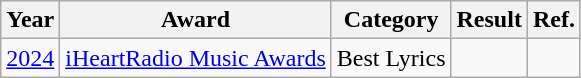<table class="wikitable">
<tr>
<th>Year</th>
<th>Award</th>
<th>Category</th>
<th>Result</th>
<th>Ref.</th>
</tr>
<tr>
<td><a href='#'>2024</a></td>
<td><a href='#'>iHeartRadio Music Awards</a></td>
<td>Best Lyrics</td>
<td></td>
<td></td>
</tr>
</table>
